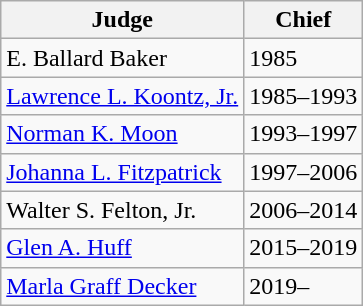<table class=wikitable style="clear:both">
<tr valign=bottom>
<th>Judge</th>
<th>Chief</th>
</tr>
<tr>
<td>E. Ballard Baker</td>
<td>1985</td>
</tr>
<tr>
<td><a href='#'>Lawrence L. Koontz, Jr.</a></td>
<td>1985–1993</td>
</tr>
<tr>
<td><a href='#'>Norman K. Moon</a></td>
<td>1993–1997</td>
</tr>
<tr>
<td><a href='#'>Johanna L. Fitzpatrick</a></td>
<td>1997–2006</td>
</tr>
<tr>
<td>Walter S. Felton, Jr.</td>
<td>2006–2014</td>
</tr>
<tr>
<td><a href='#'>Glen A. Huff</a></td>
<td>2015–2019</td>
</tr>
<tr>
<td><a href='#'>Marla Graff Decker</a></td>
<td>2019–</td>
</tr>
</table>
